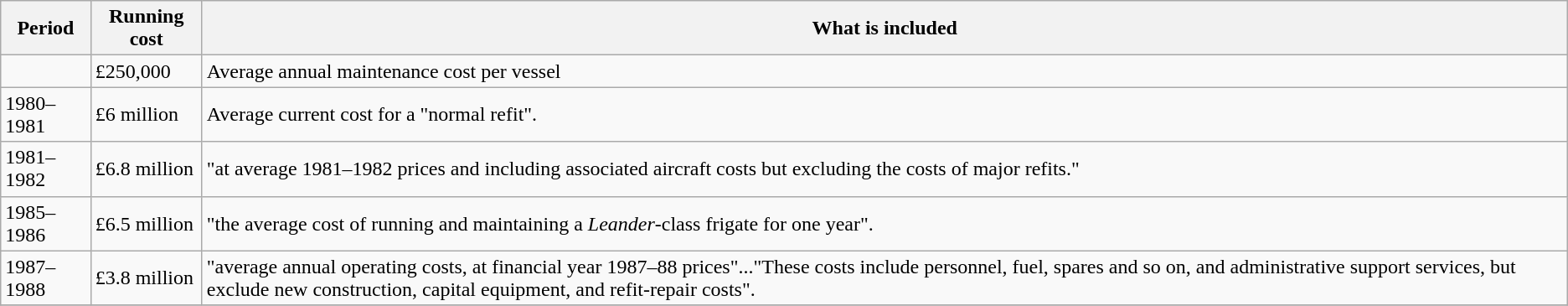<table class="wikitable">
<tr>
<th>Period</th>
<th>Running cost</th>
<th>What is included</th>
</tr>
<tr>
<td></td>
<td>£250,000</td>
<td>Average annual maintenance cost per vessel</td>
</tr>
<tr>
<td>1980–1981</td>
<td>£6 million</td>
<td>Average current cost for a "normal refit".</td>
</tr>
<tr>
<td>1981–1982</td>
<td>£6.8 million </td>
<td>"at average 1981–1982 prices and including associated aircraft costs but excluding the costs of major refits."</td>
</tr>
<tr>
<td>1985–1986</td>
<td>£6.5 million</td>
<td>"the average cost of running and maintaining a <em>Leander</em>-class frigate for one year".</td>
</tr>
<tr>
<td>1987–1988</td>
<td>£3.8 million</td>
<td>"average annual operating costs, at financial year 1987–88 prices"..."These costs include personnel, fuel, spares and so on, and administrative support services, but exclude new construction, capital equipment, and refit-repair costs".</td>
</tr>
<tr>
</tr>
</table>
